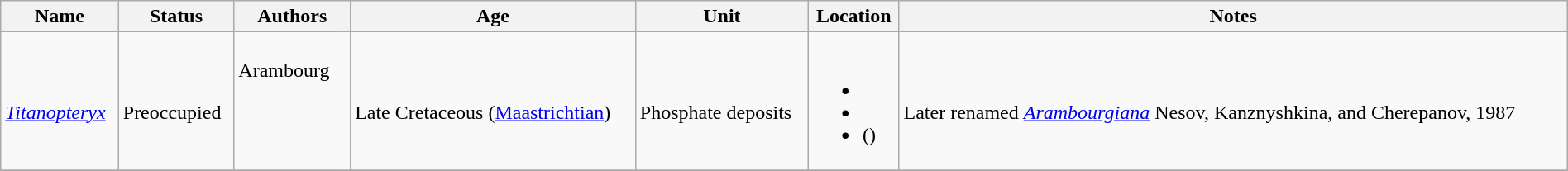<table class="wikitable sortable" align="center" width="100%">
<tr>
<th>Name</th>
<th>Status</th>
<th colspan="2">Authors</th>
<th>Age</th>
<th>Unit</th>
<th>Location</th>
<th>Notes</th>
</tr>
<tr>
<td><br><em><a href='#'>Titanopteryx</a></em></td>
<td><br>Preoccupied</td>
<td style="border-right:0px" valign="top"><br>Arambourg</td>
<td style="border-left:0px" valign="top"></td>
<td><br>Late Cretaceous (<a href='#'>Maastrichtian</a>)</td>
<td><br>Phosphate deposits</td>
<td><br><ul><li></li><li></li><li> ()</li></ul></td>
<td><br>Later renamed <em><a href='#'>Arambourgiana</a></em> Nesov, Kanznyshkina, and Cherepanov, 1987</td>
</tr>
<tr>
</tr>
</table>
